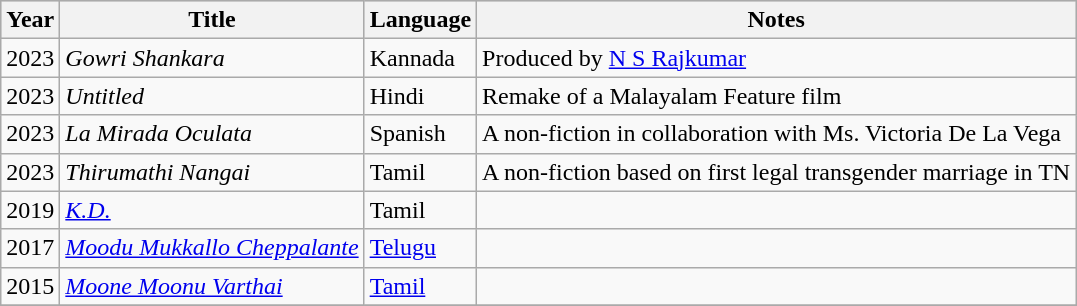<table class="wikitable">
<tr style="background:#ccc; text-align:center;">
<th>Year</th>
<th>Title</th>
<th>Language</th>
<th>Notes</th>
</tr>
<tr>
<td rowspan="1">2023</td>
<td><em>Gowri Shankara</em></td>
<td>Kannada</td>
<td>Produced by <a href='#'>N S Rajkumar</a></td>
</tr>
<tr>
<td rowspan="1">2023</td>
<td><em>Untitled</em></td>
<td>Hindi</td>
<td>Remake of a Malayalam Feature film </td>
</tr>
<tr>
<td rowspan="1">2023</td>
<td><em>La Mirada Oculata</em></td>
<td>Spanish</td>
<td>A non-fiction in collaboration with Ms. Victoria De La Vega</td>
</tr>
<tr>
<td rowspan="1">2023</td>
<td><em>Thirumathi Nangai</em></td>
<td>Tamil</td>
<td>A non-fiction based on first legal transgender marriage in TN</td>
</tr>
<tr>
<td rowspan="1">2019</td>
<td><em><a href='#'>K.D.</a></em></td>
<td>Tamil</td>
<td></td>
</tr>
<tr>
<td rowspan="1">2017</td>
<td><em><a href='#'>Moodu Mukkallo Cheppalante</a></em></td>
<td><a href='#'>Telugu</a></td>
</tr>
<tr>
<td rowspan="1">2015</td>
<td><em><a href='#'>Moone Moonu Varthai</a></em></td>
<td><a href='#'>Tamil</a></td>
<td></td>
</tr>
<tr>
</tr>
</table>
